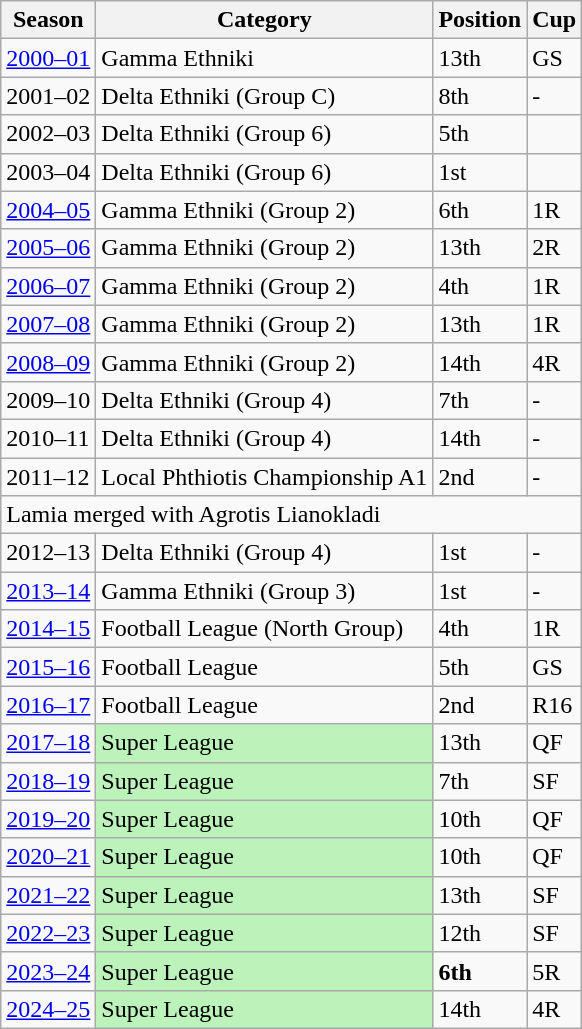<table class="wikitable">
<tr>
<th>Season</th>
<th>Category</th>
<th>Position</th>
<th>Cup</th>
</tr>
<tr>
<td><a href='#'>2000–01</a></td>
<td>Gamma Ethniki</td>
<td>13th</td>
<td>GS</td>
</tr>
<tr>
<td>2001–02</td>
<td>Delta Ethniki (Group C)</td>
<td>8th</td>
<td>-</td>
</tr>
<tr>
<td>2002–03</td>
<td>Delta Ethniki (Group 6)</td>
<td>5th</td>
<td></td>
</tr>
<tr>
<td>2003–04</td>
<td>Delta Ethniki (Group 6)</td>
<td>1st</td>
<td></td>
</tr>
<tr>
<td><a href='#'>2004–05</a></td>
<td>Gamma Ethniki (Group 2)</td>
<td>6th</td>
<td>1R</td>
</tr>
<tr>
<td><a href='#'>2005–06</a></td>
<td>Gamma Ethniki (Group 2)</td>
<td>13th</td>
<td>2R</td>
</tr>
<tr>
<td><a href='#'>2006–07</a></td>
<td>Gamma Ethniki (Group 2)</td>
<td>4th</td>
<td>1R</td>
</tr>
<tr>
<td><a href='#'>2007–08</a></td>
<td>Gamma Ethniki (Group 2)</td>
<td>13th</td>
<td>1R</td>
</tr>
<tr>
<td><a href='#'>2008–09</a></td>
<td>Gamma Ethniki (Group 2)</td>
<td>14th</td>
<td>4R</td>
</tr>
<tr>
<td>2009–10</td>
<td>Delta Ethniki (Group 4)</td>
<td>7th</td>
<td>-</td>
</tr>
<tr>
<td>2010–11</td>
<td>Delta Ethniki (Group 4)</td>
<td>14th</td>
<td>-</td>
</tr>
<tr>
<td>2011–12</td>
<td>Local Phthiotis Championship A1</td>
<td>2nd</td>
<td>-</td>
</tr>
<tr>
<td colspan="4">Lamia merged with Agrotis Lianokladi</td>
</tr>
<tr>
<td>2012–13</td>
<td>Delta Ethniki (Group 4)</td>
<td>1st</td>
<td>-</td>
</tr>
<tr>
<td><a href='#'>2013–14</a></td>
<td>Gamma Ethniki (Group 3)</td>
<td>1st</td>
<td>-</td>
</tr>
<tr>
<td><a href='#'>2014–15</a></td>
<td>Football League (North Group)</td>
<td>4th</td>
<td>1R</td>
</tr>
<tr>
<td><a href='#'>2015–16</a></td>
<td>Football League</td>
<td>5th</td>
<td>GS</td>
</tr>
<tr>
<td><a href='#'>2016–17</a></td>
<td>Football League</td>
<td>2nd</td>
<td>R16</td>
</tr>
<tr>
<td><a href='#'>2017–18</a></td>
<td bgcolor=#BBF3BB>Super League</td>
<td>13th</td>
<td>QF</td>
</tr>
<tr>
<td><a href='#'>2018–19</a></td>
<td bgcolor=#BBF3BB>Super League</td>
<td>7th</td>
<td>SF</td>
</tr>
<tr>
<td><a href='#'>2019–20</a></td>
<td bgcolor=#BBF3BB>Super League</td>
<td>10th</td>
<td>QF</td>
</tr>
<tr>
<td><a href='#'>2020–21</a></td>
<td bgcolor=#BBF3BB>Super League</td>
<td>10th</td>
<td>QF</td>
</tr>
<tr>
<td><a href='#'>2021–22</a></td>
<td bgcolor=#BBF3BB>Super League</td>
<td>13th</td>
<td>SF</td>
</tr>
<tr>
<td><a href='#'>2022–23</a></td>
<td bgcolor=#BBF3BB>Super League</td>
<td>12th</td>
<td>SF</td>
</tr>
<tr>
<td><a href='#'>2023–24</a></td>
<td bgcolor=#BBF3BB>Super League</td>
<td><strong>6th</strong></td>
<td>5R</td>
</tr>
<tr>
<td><a href='#'>2024–25</a></td>
<td bgcolor=#BBF3BB>Super League</td>
<td>14th</td>
<td>4R</td>
</tr>
</table>
